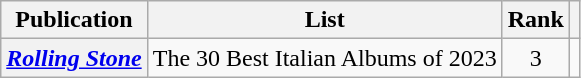<table class="wikitable sortable plainrowheaders">
<tr>
<th scope="col">Publication</th>
<th scope="col" class="unsortable">List</th>
<th scope="col" data-sort-type="number">Rank</th>
<th scope="col" class="unsortable"></th>
</tr>
<tr>
<th scope="row"><em><a href='#'>Rolling Stone</a></em></th>
<td>The 30 Best Italian Albums of 2023</td>
<td style="text-align: center;">3</td>
<td style="text-align: center;"></td>
</tr>
</table>
